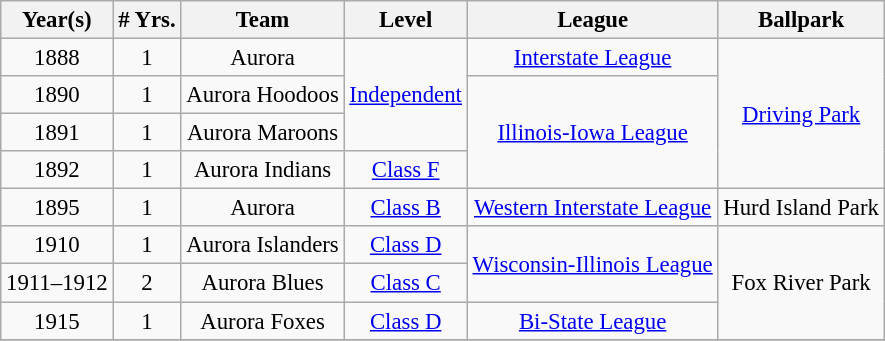<table class="wikitable" style="text-align:center; font-size: 95%;">
<tr>
<th>Year(s)</th>
<th># Yrs.</th>
<th>Team</th>
<th>Level</th>
<th>League</th>
<th>Ballpark</th>
</tr>
<tr>
<td>1888</td>
<td>1</td>
<td>Aurora</td>
<td rowspan=3><a href='#'>Independent</a></td>
<td><a href='#'>Interstate League</a></td>
<td rowspan=4><a href='#'>Driving Park</a></td>
</tr>
<tr>
<td>1890</td>
<td>1</td>
<td>Aurora Hoodoos</td>
<td rowspan=3><a href='#'>Illinois-Iowa League</a></td>
</tr>
<tr>
<td>1891</td>
<td>1</td>
<td>Aurora Maroons</td>
</tr>
<tr>
<td>1892</td>
<td>1</td>
<td>Aurora Indians</td>
<td><a href='#'>Class F</a></td>
</tr>
<tr>
<td>1895</td>
<td>1</td>
<td>Aurora</td>
<td><a href='#'>Class B</a></td>
<td><a href='#'>Western Interstate League</a></td>
<td>Hurd Island Park</td>
</tr>
<tr>
<td>1910</td>
<td>1</td>
<td>Aurora Islanders</td>
<td><a href='#'>Class D</a></td>
<td rowspan=2><a href='#'>Wisconsin-Illinois League</a></td>
<td rowspan=3>Fox River Park</td>
</tr>
<tr>
<td>1911–1912</td>
<td>2</td>
<td>Aurora Blues</td>
<td><a href='#'>Class C</a></td>
</tr>
<tr>
<td>1915</td>
<td>1</td>
<td>Aurora Foxes</td>
<td><a href='#'>Class D</a></td>
<td><a href='#'>Bi-State League</a></td>
</tr>
<tr>
</tr>
</table>
